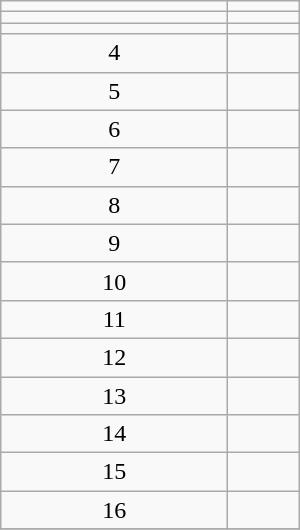<table class="wikitable" width="200px">
<tr>
<td align=center></td>
<td></td>
</tr>
<tr>
<td align=center></td>
<td></td>
</tr>
<tr>
<td align=center></td>
<td></td>
</tr>
<tr>
<td align=center>4</td>
<td></td>
</tr>
<tr>
<td align=center>5</td>
<td></td>
</tr>
<tr>
<td align=center>6</td>
<td></td>
</tr>
<tr>
<td align=center>7</td>
<td></td>
</tr>
<tr>
<td align=center>8</td>
<td></td>
</tr>
<tr>
<td align=center>9</td>
<td></td>
</tr>
<tr>
<td align=center>10</td>
<td></td>
</tr>
<tr>
<td align=center>11</td>
<td></td>
</tr>
<tr>
<td align=center>12</td>
<td></td>
</tr>
<tr>
<td align=center>13</td>
<td></td>
</tr>
<tr>
<td align=center>14</td>
<td></td>
</tr>
<tr>
<td align=center>15</td>
<td></td>
</tr>
<tr>
<td align=center>16</td>
<td></td>
</tr>
<tr>
</tr>
</table>
